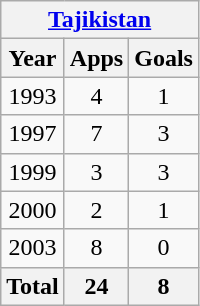<table class="wikitable" style="text-align:center">
<tr>
<th colspan=3><a href='#'>Tajikistan</a></th>
</tr>
<tr>
<th>Year</th>
<th>Apps</th>
<th>Goals</th>
</tr>
<tr>
<td>1993</td>
<td>4</td>
<td>1</td>
</tr>
<tr>
<td>1997</td>
<td>7</td>
<td>3</td>
</tr>
<tr>
<td>1999</td>
<td>3</td>
<td>3</td>
</tr>
<tr>
<td>2000</td>
<td>2</td>
<td>1</td>
</tr>
<tr>
<td>2003</td>
<td>8</td>
<td>0</td>
</tr>
<tr>
<th>Total</th>
<th>24</th>
<th>8</th>
</tr>
</table>
